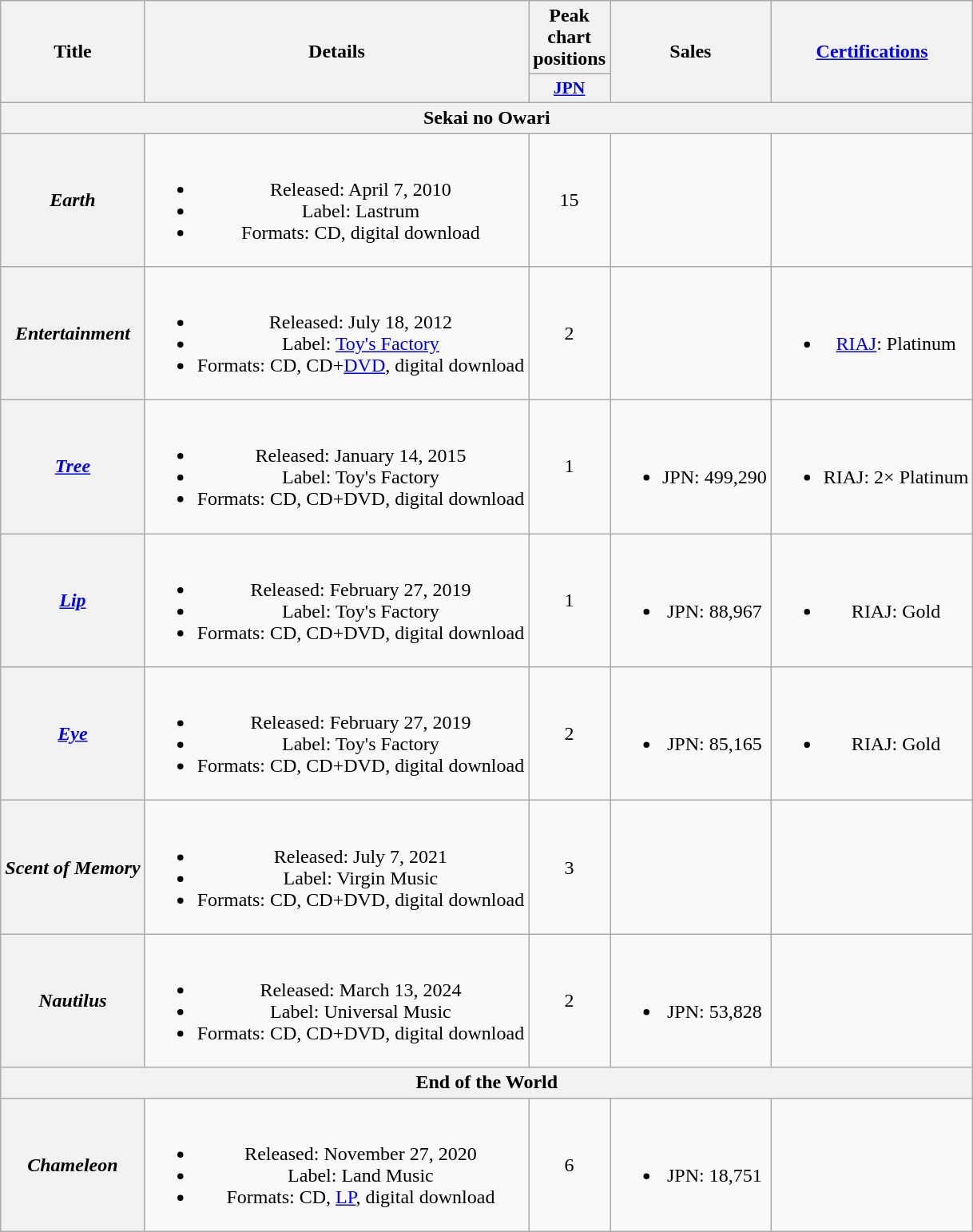<table class="wikitable plainrowheaders" style="text-align:center;">
<tr>
<th scope=col rowspan="2">Title</th>
<th scope=col rowspan="2">Details</th>
<th scope=col colspan="1">Peak chart positions</th>
<th scope=col rowspan="2">Sales</th>
<th scope=col rowspan="2"><a href='#'>Certifications</a></th>
</tr>
<tr>
<th style="width:3em;font-size:90%;"><a href='#'>JPN</a><br></th>
</tr>
<tr>
<th colspan="5">Sekai no Owari</th>
</tr>
<tr>
<th scope="row"><em>Earth</em></th>
<td><br><ul><li>Released: April 7, 2010 </li><li>Label: Lastrum</li><li>Formats: CD, digital download</li></ul></td>
<td>15</td>
<td></td>
<td></td>
</tr>
<tr>
<th scope="row"><em>Entertainment</em></th>
<td><br><ul><li>Released: July 18, 2012 </li><li>Label: <a href='#'>Toy's Factory</a></li><li>Formats: CD, CD+<a href='#'>DVD</a>, digital download</li></ul></td>
<td>2</td>
<td></td>
<td><br><ul><li><a href='#'>RIAJ</a>: Platinum</li></ul></td>
</tr>
<tr>
<th scope="row"><em><a href='#'>Tree</a></em></th>
<td><br><ul><li>Released: January 14, 2015 </li><li>Label: Toy's Factory</li><li>Formats: CD, CD+DVD, digital download</li></ul></td>
<td>1</td>
<td><br><ul><li>JPN: 499,290</li></ul></td>
<td align="left"><br><ul><li>RIAJ: 2× Platinum</li></ul></td>
</tr>
<tr>
<th scope="row"><em><a href='#'>Lip</a></em></th>
<td><br><ul><li>Released: February 27, 2019 </li><li>Label: Toy's Factory</li><li>Formats: CD, CD+DVD, digital download</li></ul></td>
<td>1</td>
<td><br><ul><li>JPN: 88,967</li></ul></td>
<td><br><ul><li>RIAJ: Gold</li></ul></td>
</tr>
<tr>
<th scope="row"><em><a href='#'>Eye</a></em></th>
<td><br><ul><li>Released: February 27, 2019 </li><li>Label: Toy's Factory</li><li>Formats: CD, CD+DVD, digital download</li></ul></td>
<td>2</td>
<td><br><ul><li>JPN: 85,165</li></ul></td>
<td><br><ul><li>RIAJ: Gold</li></ul></td>
</tr>
<tr>
<th scope="row"><em>Scent of Memory</em></th>
<td><br><ul><li>Released: July 7, 2021 </li><li>Label: Virgin Music</li><li>Formats: CD, CD+DVD, digital download</li></ul></td>
<td>3</td>
<td></td>
<td></td>
</tr>
<tr>
<th scope="row"><em>Nautilus</em></th>
<td><br><ul><li>Released: March 13, 2024 </li><li>Label: Universal Music</li><li>Formats: CD, CD+DVD, digital download</li></ul></td>
<td>2</td>
<td><br><ul><li>JPN: 53,828</li></ul></td>
<td></td>
</tr>
<tr>
<th colspan="5">End of the World</th>
</tr>
<tr>
<th scope="row"><em>Chameleon</em></th>
<td><br><ul><li>Released: November 27, 2020 </li><li>Label: Land Music</li><li>Formats: CD, <a href='#'>LP</a>, digital download</li></ul></td>
<td>6</td>
<td><br><ul><li>JPN: 18,751</li></ul></td>
<td></td>
</tr>
</table>
